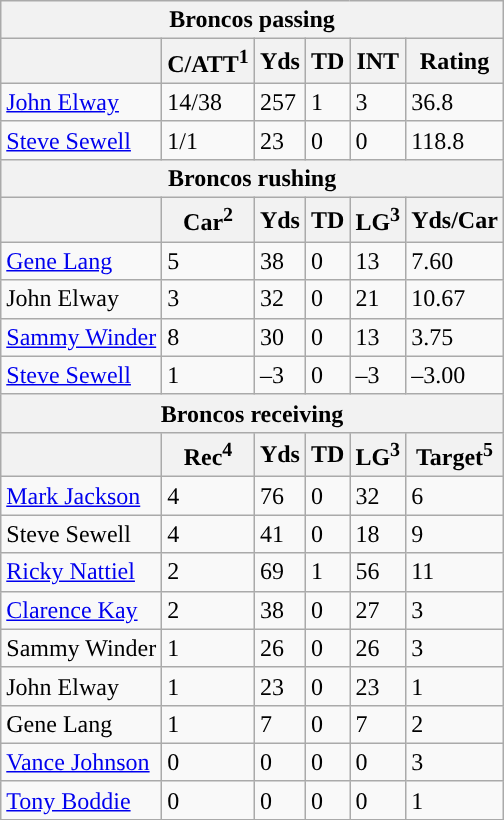<table class="wikitable">
<tr>
<th colspan="6">Broncos passing</th>
</tr>
<tr>
<th></th>
<th>C/ATT<sup>1</sup></th>
<th>Yds</th>
<th>TD</th>
<th>INT</th>
<th>Rating</th>
</tr>
<tr>
<td><a href='#'>John Elway</a></td>
<td>14/38</td>
<td>257</td>
<td>1</td>
<td>3</td>
<td>36.8</td>
</tr>
<tr>
<td><a href='#'>Steve Sewell</a></td>
<td>1/1</td>
<td>23</td>
<td>0</td>
<td>0</td>
<td>118.8</td>
</tr>
<tr>
<th colspan="6">Broncos rushing</th>
</tr>
<tr>
<th></th>
<th>Car<sup>2</sup></th>
<th>Yds</th>
<th>TD</th>
<th>LG<sup>3</sup></th>
<th>Yds/Car</th>
</tr>
<tr>
<td><a href='#'>Gene Lang</a></td>
<td>5</td>
<td>38</td>
<td>0</td>
<td>13</td>
<td>7.60</td>
</tr>
<tr>
<td>John Elway</td>
<td>3</td>
<td>32</td>
<td>0</td>
<td>21</td>
<td>10.67</td>
</tr>
<tr>
<td><a href='#'>Sammy Winder</a></td>
<td>8</td>
<td>30</td>
<td>0</td>
<td>13</td>
<td>3.75</td>
</tr>
<tr>
<td><a href='#'>Steve Sewell</a></td>
<td>1</td>
<td>–3</td>
<td>0</td>
<td>–3</td>
<td>–3.00</td>
</tr>
<tr>
<th colspan="6">Broncos receiving</th>
</tr>
<tr>
<th></th>
<th>Rec<sup>4</sup></th>
<th>Yds</th>
<th>TD</th>
<th>LG<sup>3</sup></th>
<th>Target<sup>5</sup></th>
</tr>
<tr>
<td><a href='#'>Mark Jackson</a></td>
<td>4</td>
<td>76</td>
<td>0</td>
<td>32</td>
<td>6</td>
</tr>
<tr>
<td>Steve Sewell</td>
<td>4</td>
<td>41</td>
<td>0</td>
<td>18</td>
<td>9</td>
</tr>
<tr>
<td><a href='#'>Ricky Nattiel</a></td>
<td>2</td>
<td>69</td>
<td>1</td>
<td>56</td>
<td>11</td>
</tr>
<tr>
<td><a href='#'>Clarence Kay</a></td>
<td>2</td>
<td>38</td>
<td>0</td>
<td>27</td>
<td>3</td>
</tr>
<tr>
<td>Sammy Winder</td>
<td>1</td>
<td>26</td>
<td>0</td>
<td>26</td>
<td>3</td>
</tr>
<tr>
<td>John Elway</td>
<td>1</td>
<td>23</td>
<td>0</td>
<td>23</td>
<td>1</td>
</tr>
<tr>
<td>Gene Lang</td>
<td>1</td>
<td>7</td>
<td>0</td>
<td>7</td>
<td>2</td>
</tr>
<tr>
<td><a href='#'>Vance Johnson</a></td>
<td>0</td>
<td>0</td>
<td>0</td>
<td>0</td>
<td>3</td>
</tr>
<tr>
<td><a href='#'>Tony Boddie</a></td>
<td>0</td>
<td>0</td>
<td>0</td>
<td>0</td>
<td>1</td>
</tr>
<tr>
</tr>
</table>
